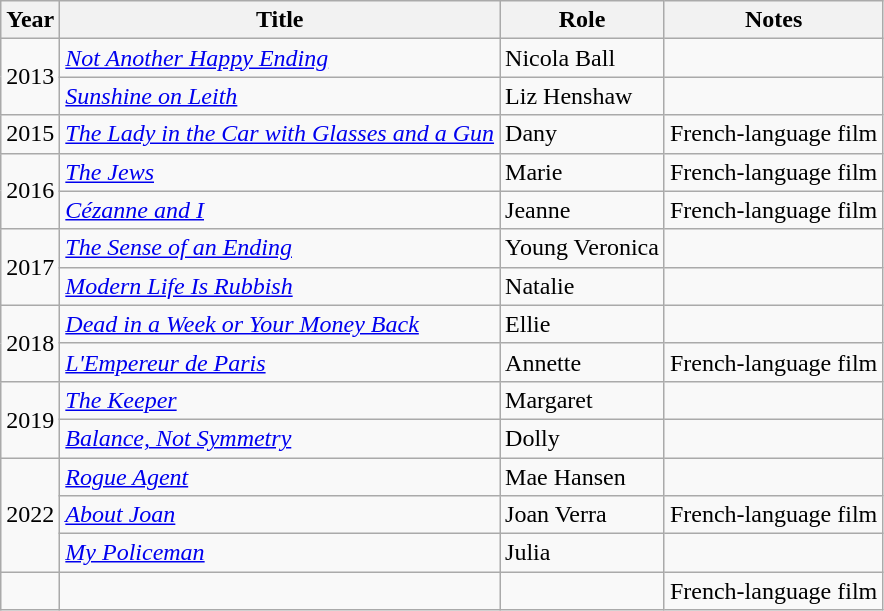<table class="wikitable sortable">
<tr>
<th>Year</th>
<th>Title</th>
<th>Role</th>
<th>Notes</th>
</tr>
<tr>
<td rowspan=2>2013</td>
<td><em><a href='#'>Not Another Happy Ending</a></em></td>
<td>Nicola Ball</td>
<td></td>
</tr>
<tr>
<td><em><a href='#'>Sunshine on Leith</a></em></td>
<td>Liz Henshaw</td>
<td></td>
</tr>
<tr>
<td>2015</td>
<td><em><a href='#'>The Lady in the Car with Glasses and a Gun</a></em></td>
<td>Dany</td>
<td>French-language film</td>
</tr>
<tr>
<td rowspan=2>2016</td>
<td><em><a href='#'>The Jews</a></em></td>
<td>Marie</td>
<td>French-language film</td>
</tr>
<tr>
<td><em><a href='#'>Cézanne and I</a></em></td>
<td>Jeanne</td>
<td>French-language film</td>
</tr>
<tr>
<td rowspan=2>2017</td>
<td><em><a href='#'>The Sense of an Ending</a></em></td>
<td>Young Veronica</td>
<td></td>
</tr>
<tr>
<td><em><a href='#'>Modern Life Is Rubbish</a></em></td>
<td>Natalie</td>
<td></td>
</tr>
<tr>
<td rowspan="2">2018</td>
<td><em><a href='#'>Dead in a Week or Your Money Back</a></em></td>
<td>Ellie</td>
<td></td>
</tr>
<tr>
<td><em><a href='#'>L'Empereur de Paris</a></em></td>
<td>Annette</td>
<td>French-language film</td>
</tr>
<tr>
<td rowspan="2">2019</td>
<td><em><a href='#'>The Keeper</a></em></td>
<td>Margaret</td>
<td></td>
</tr>
<tr>
<td><em><a href='#'>Balance, Not Symmetry</a></em></td>
<td>Dolly</td>
<td></td>
</tr>
<tr>
<td rowspan=3>2022</td>
<td><em><a href='#'>Rogue Agent</a></em></td>
<td>Mae Hansen</td>
<td></td>
</tr>
<tr>
<td><em><a href='#'>About Joan</a></em></td>
<td>Joan Verra</td>
<td>French-language film</td>
</tr>
<tr>
<td><em><a href='#'>My Policeman</a></em></td>
<td>Julia</td>
<td></td>
</tr>
<tr>
<td></td>
<td></td>
<td></td>
<td>French-language film</td>
</tr>
</table>
